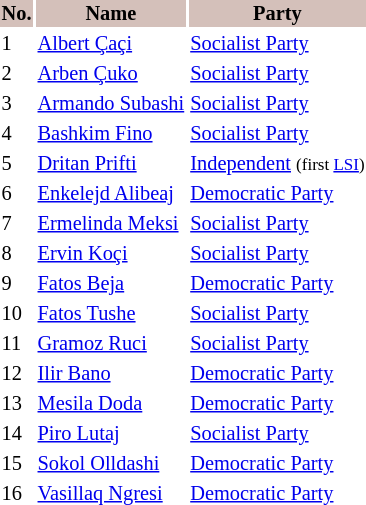<table class="toccolours" style="margin-bottom: 1em; font-size: 85%;">
<tr style="background:#d4c0ba;">
<th>No.</th>
<th>Name</th>
<th>Party</th>
</tr>
<tr>
<td>1</td>
<td><a href='#'>Albert Çaçi</a></td>
<td><a href='#'>Socialist Party</a></td>
</tr>
<tr>
<td>2</td>
<td><a href='#'>Arben Çuko</a></td>
<td><a href='#'>Socialist Party</a></td>
</tr>
<tr>
<td>3</td>
<td><a href='#'>Armando Subashi</a></td>
<td><a href='#'>Socialist Party</a></td>
</tr>
<tr>
<td>4</td>
<td><a href='#'>Bashkim Fino</a></td>
<td><a href='#'>Socialist Party</a></td>
</tr>
<tr>
<td>5</td>
<td><a href='#'>Dritan Prifti</a></td>
<td><a href='#'>Independent</a> <small>(first <a href='#'>LSI</a>)</small></td>
</tr>
<tr>
<td>6</td>
<td><a href='#'>Enkelejd Alibeaj</a></td>
<td><a href='#'>Democratic Party</a></td>
</tr>
<tr>
<td>7</td>
<td><a href='#'>Ermelinda Meksi</a></td>
<td><a href='#'>Socialist Party</a></td>
</tr>
<tr>
<td>8</td>
<td><a href='#'>Ervin Koçi</a></td>
<td><a href='#'>Socialist Party</a></td>
</tr>
<tr>
<td>9</td>
<td><a href='#'>Fatos Beja</a></td>
<td><a href='#'>Democratic Party</a></td>
</tr>
<tr>
<td>10</td>
<td><a href='#'>Fatos Tushe</a></td>
<td><a href='#'>Socialist Party</a></td>
</tr>
<tr>
<td>11</td>
<td><a href='#'>Gramoz Ruci</a></td>
<td><a href='#'>Socialist Party</a></td>
</tr>
<tr>
<td>12</td>
<td><a href='#'>Ilir Bano</a></td>
<td><a href='#'>Democratic Party</a></td>
</tr>
<tr>
<td>13</td>
<td><a href='#'>Mesila Doda</a></td>
<td><a href='#'>Democratic Party</a></td>
</tr>
<tr>
<td>14</td>
<td><a href='#'>Piro Lutaj</a></td>
<td><a href='#'>Socialist Party</a></td>
</tr>
<tr>
<td>15</td>
<td><a href='#'>Sokol Olldashi</a></td>
<td><a href='#'>Democratic Party</a></td>
</tr>
<tr>
<td>16</td>
<td><a href='#'>Vasillaq Ngresi</a></td>
<td><a href='#'>Democratic Party</a></td>
</tr>
</table>
